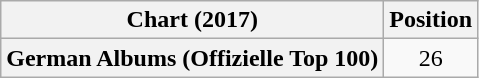<table class="wikitable plainrowheaders" style="text-align:center">
<tr>
<th scope="col">Chart (2017)</th>
<th scope="col">Position</th>
</tr>
<tr>
<th scope="row">German Albums (Offizielle Top 100)</th>
<td>26</td>
</tr>
</table>
